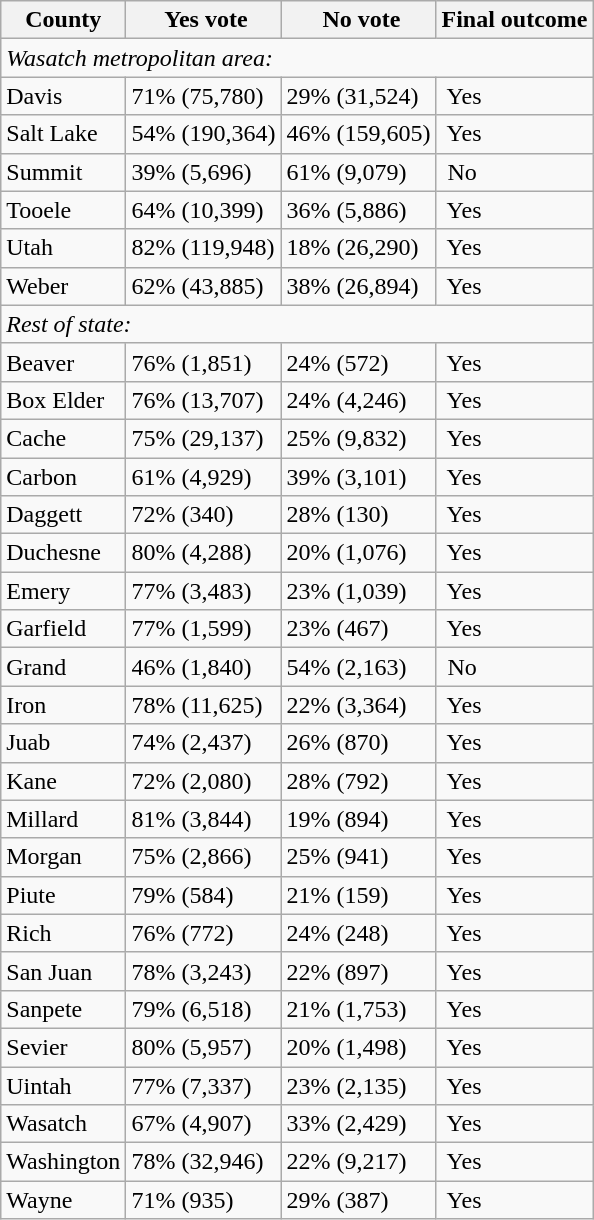<table class="wikitable">
<tr>
<th>County</th>
<th> Yes vote</th>
<th> No vote</th>
<th>Final outcome</th>
</tr>
<tr>
<td colspan=8><em>Wasatch metropolitan area:</em></td>
</tr>
<tr>
<td>Davis</td>
<td>71% (75,780)</td>
<td>29% (31,524)</td>
<td> Yes</td>
</tr>
<tr>
<td>Salt Lake</td>
<td>54% (190,364)</td>
<td>46% (159,605)</td>
<td> Yes</td>
</tr>
<tr>
<td>Summit</td>
<td>39% (5,696)</td>
<td>61% (9,079)</td>
<td> No</td>
</tr>
<tr>
<td>Tooele</td>
<td>64% (10,399)</td>
<td>36% (5,886)</td>
<td> Yes</td>
</tr>
<tr>
<td>Utah</td>
<td>82% (119,948)</td>
<td>18% (26,290)</td>
<td> Yes</td>
</tr>
<tr>
<td>Weber</td>
<td>62% (43,885)</td>
<td>38% (26,894)</td>
<td> Yes</td>
</tr>
<tr>
<td colspan=8><em>Rest of state:</em></td>
</tr>
<tr>
<td>Beaver</td>
<td>76% (1,851)</td>
<td>24% (572)</td>
<td> Yes</td>
</tr>
<tr>
<td>Box Elder</td>
<td>76% (13,707)</td>
<td>24% (4,246)</td>
<td> Yes</td>
</tr>
<tr>
<td>Cache</td>
<td>75% (29,137)</td>
<td>25% (9,832)</td>
<td> Yes</td>
</tr>
<tr>
<td>Carbon</td>
<td>61% (4,929)</td>
<td>39% (3,101)</td>
<td> Yes</td>
</tr>
<tr>
<td>Daggett</td>
<td>72% (340)</td>
<td>28% (130)</td>
<td> Yes</td>
</tr>
<tr>
<td>Duchesne</td>
<td>80% (4,288)</td>
<td>20% (1,076)</td>
<td> Yes</td>
</tr>
<tr>
<td>Emery</td>
<td>77% (3,483)</td>
<td>23% (1,039)</td>
<td> Yes</td>
</tr>
<tr>
<td>Garfield</td>
<td>77% (1,599)</td>
<td>23% (467)</td>
<td> Yes</td>
</tr>
<tr>
<td>Grand</td>
<td>46% (1,840)</td>
<td>54% (2,163)</td>
<td> No</td>
</tr>
<tr>
<td>Iron</td>
<td>78% (11,625)</td>
<td>22% (3,364)</td>
<td> Yes</td>
</tr>
<tr>
<td>Juab</td>
<td>74% (2,437)</td>
<td>26% (870)</td>
<td> Yes</td>
</tr>
<tr>
<td>Kane</td>
<td>72% (2,080)</td>
<td>28% (792)</td>
<td> Yes</td>
</tr>
<tr>
<td>Millard</td>
<td>81% (3,844)</td>
<td>19% (894)</td>
<td> Yes</td>
</tr>
<tr>
<td>Morgan</td>
<td>75% (2,866)</td>
<td>25% (941)</td>
<td> Yes</td>
</tr>
<tr>
<td>Piute</td>
<td>79% (584)</td>
<td>21% (159)</td>
<td> Yes</td>
</tr>
<tr>
<td>Rich</td>
<td>76% (772)</td>
<td>24% (248)</td>
<td> Yes</td>
</tr>
<tr>
<td>San Juan</td>
<td>78% (3,243)</td>
<td>22% (897)</td>
<td> Yes</td>
</tr>
<tr>
<td>Sanpete</td>
<td>79% (6,518)</td>
<td>21% (1,753)</td>
<td> Yes</td>
</tr>
<tr>
<td>Sevier</td>
<td>80% (5,957)</td>
<td>20% (1,498)</td>
<td> Yes</td>
</tr>
<tr>
<td>Uintah</td>
<td>77% (7,337)</td>
<td>23% (2,135)</td>
<td> Yes</td>
</tr>
<tr>
<td>Wasatch</td>
<td>67% (4,907)</td>
<td>33% (2,429)</td>
<td> Yes</td>
</tr>
<tr>
<td>Washington</td>
<td>78% (32,946)</td>
<td>22% (9,217)</td>
<td> Yes</td>
</tr>
<tr>
<td>Wayne</td>
<td>71% (935)</td>
<td>29% (387)</td>
<td> Yes</td>
</tr>
</table>
